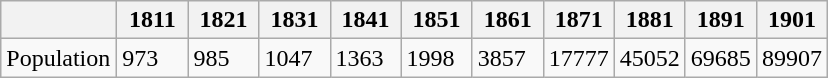<table class="wikitable">
<tr>
<th width="70"></th>
<th width="40">1811</th>
<th width="40">1821</th>
<th width="40">1831</th>
<th width="40">1841</th>
<th width="40">1851</th>
<th width="40">1861</th>
<th width="40">1871</th>
<th width="40">1881</th>
<th width="40">1891</th>
<th width="40">1901</th>
</tr>
<tr>
<td>Population</td>
<td>973</td>
<td>985</td>
<td>1047</td>
<td>1363</td>
<td>1998</td>
<td>3857</td>
<td>17777</td>
<td>45052</td>
<td>69685</td>
<td>89907</td>
</tr>
</table>
